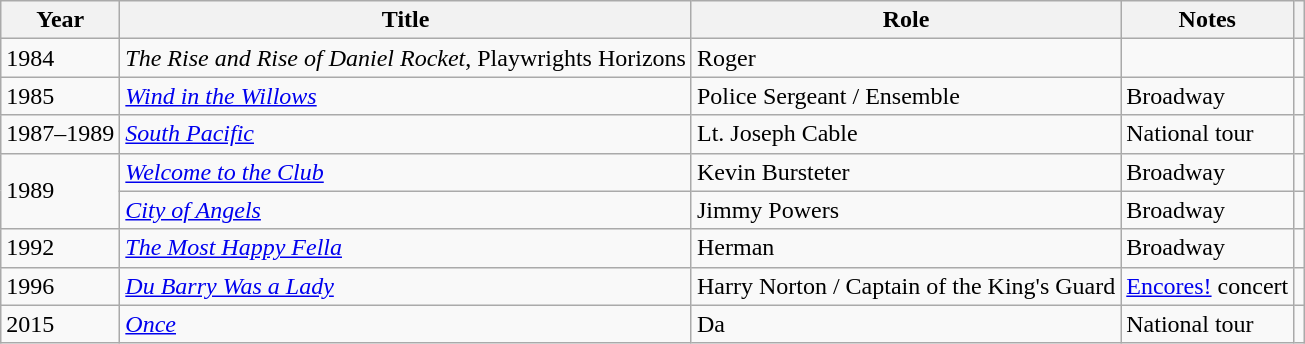<table class="wikitable sortable">
<tr>
<th>Year</th>
<th>Title</th>
<th>Role</th>
<th>Notes</th>
<th class=unsortable></th>
</tr>
<tr>
<td>1984</td>
<td><em>The Rise and Rise of Daniel Rocket</em>, Playwrights Horizons</td>
<td>Roger</td>
<td></td>
</tr>
<tr>
<td>1985</td>
<td><em><a href='#'>Wind in the Willows</a></em></td>
<td>Police Sergeant / Ensemble</td>
<td>Broadway</td>
<td></td>
</tr>
<tr>
<td>1987–1989</td>
<td><em><a href='#'>South Pacific</a></em></td>
<td>Lt. Joseph Cable</td>
<td>National tour</td>
<td></td>
</tr>
<tr>
<td rowspan=2>1989</td>
<td><em><a href='#'>Welcome to the Club</a></em></td>
<td>Kevin Bursteter</td>
<td>Broadway</td>
<td></td>
</tr>
<tr>
<td><em><a href='#'>City of Angels</a></em></td>
<td>Jimmy Powers</td>
<td>Broadway</td>
<td></td>
</tr>
<tr>
<td>1992</td>
<td><em><a href='#'>The Most Happy Fella</a></em></td>
<td>Herman</td>
<td>Broadway</td>
<td></td>
</tr>
<tr>
<td>1996</td>
<td><em><a href='#'>Du Barry Was a Lady</a></em></td>
<td>Harry Norton / Captain of the King's Guard</td>
<td><a href='#'>Encores!</a> concert</td>
<td></td>
</tr>
<tr>
<td>2015</td>
<td><em><a href='#'>Once</a></em></td>
<td>Da</td>
<td>National tour</td>
<td></td>
</tr>
</table>
